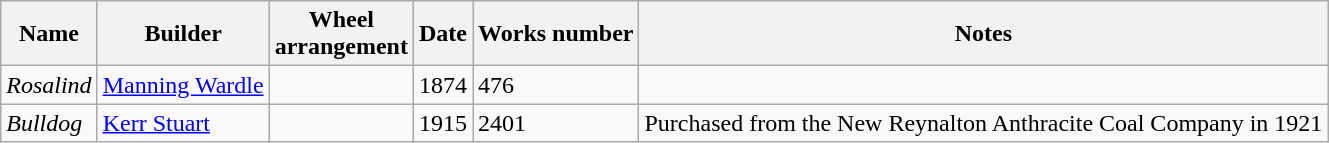<table class="wikitable">
<tr>
<th>Name</th>
<th>Builder</th>
<th>Wheel<br>arrangement</th>
<th>Date</th>
<th>Works number</th>
<th>Notes</th>
</tr>
<tr>
<td><em>Rosalind</em></td>
<td><a href='#'>Manning Wardle</a></td>
<td></td>
<td>1874</td>
<td>476</td>
<td></td>
</tr>
<tr>
<td><em>Bulldog</em></td>
<td><a href='#'>Kerr Stuart</a></td>
<td></td>
<td>1915</td>
<td>2401</td>
<td>Purchased from the New Reynalton Anthracite Coal Company in 1921</td>
</tr>
</table>
